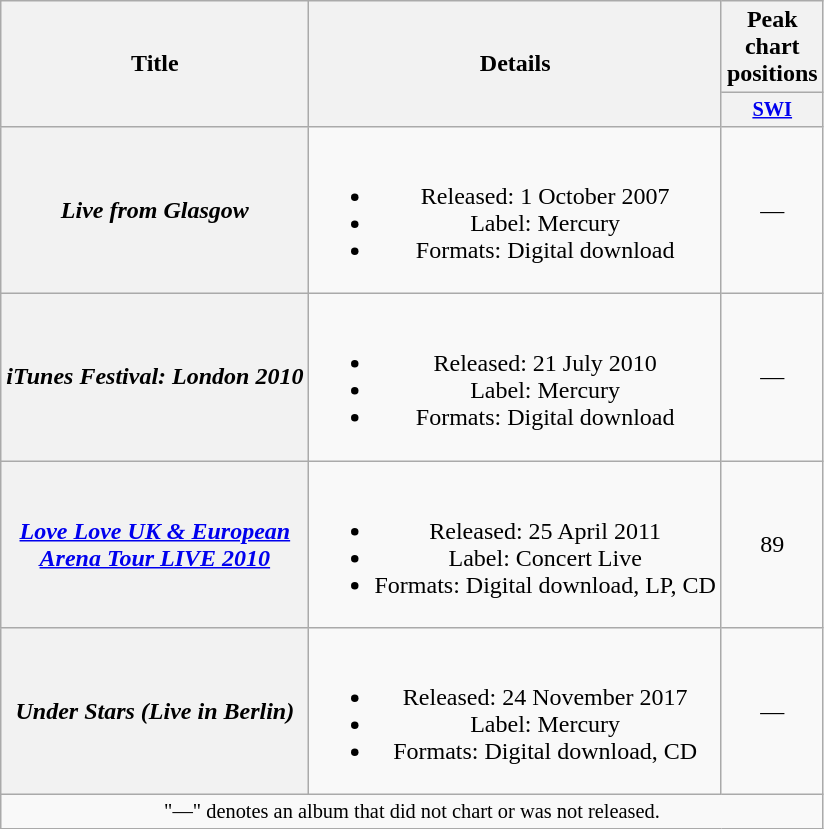<table class="wikitable plainrowheaders" style="text-align:center;">
<tr>
<th scope="col" rowspan="2">Title</th>
<th scope="col" rowspan="2">Details</th>
<th scope="col">Peak chart positions</th>
</tr>
<tr>
<th scope="col" style="width:3em;font-size:85%;"><a href='#'>SWI</a><br></th>
</tr>
<tr>
<th scope="row"><em>Live from Glasgow</em></th>
<td><br><ul><li>Released: 1 October 2007</li><li>Label: Mercury</li><li>Formats: Digital download</li></ul></td>
<td>—</td>
</tr>
<tr>
<th scope="row"><em>iTunes Festival: London 2010</em></th>
<td><br><ul><li>Released: 21 July 2010</li><li>Label: Mercury</li><li>Formats: Digital download</li></ul></td>
<td>—</td>
</tr>
<tr>
<th scope="row"><em><a href='#'>Love Love UK & European<br>Arena Tour LIVE 2010</a></em></th>
<td><br><ul><li>Released: 25 April 2011</li><li>Label: Concert Live</li><li>Formats: Digital download, LP, CD</li></ul></td>
<td>89</td>
</tr>
<tr>
<th scope="row"><em>Under Stars (Live in Berlin)</em></th>
<td><br><ul><li>Released: 24 November 2017</li><li>Label: Mercury</li><li>Formats: Digital download, CD</li></ul></td>
<td>—</td>
</tr>
<tr>
<td colspan="20" style="text-align:center; font-size:85%;">"—" denotes an album that did not chart or was not released.</td>
</tr>
</table>
